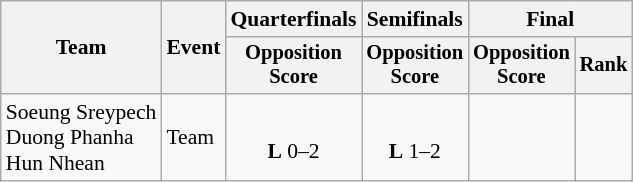<table class="wikitable" style="font-size:90%">
<tr>
<th rowspan=2>Team</th>
<th rowspan=2>Event</th>
<th>Quarterfinals</th>
<th>Semifinals</th>
<th colspan=2>Final</th>
</tr>
<tr style="font-size:95%">
<th>Opposition<br>Score</th>
<th>Opposition<br>Score</th>
<th>Opposition<br>Score</th>
<th>Rank</th>
</tr>
<tr style="text-align:center">
<td style="text-align:left">Soeung Sreypech<br>Duong Phanha<br>Hun Nhean</td>
<td style="text-align:left">Team</td>
<td><br><strong>L</strong> 0–2</td>
<td><br><strong>L</strong> 1–2</td>
<td></td>
<td></td>
</tr>
</table>
